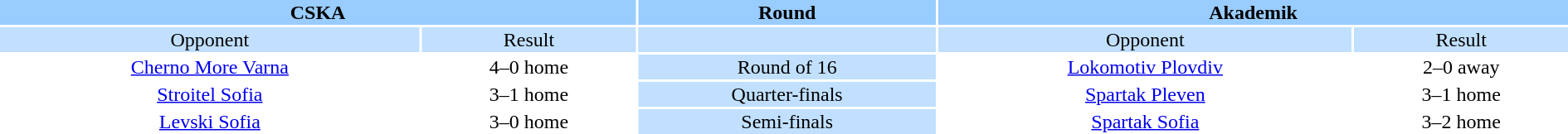<table width="100%" style="text-align:center">
<tr valign=top bgcolor=#99ccff>
<th colspan=2 style="width:1*">CSKA</th>
<th><strong>Round</strong></th>
<th colspan=2 style="width:1*">Akademik</th>
</tr>
<tr valign=top bgcolor=#c1e0ff>
<td>Opponent</td>
<td>Result</td>
<td bgcolor=#c1e0ff></td>
<td>Opponent</td>
<td>Result</td>
</tr>
<tr>
<td><a href='#'>Cherno More Varna</a></td>
<td>4–0 home</td>
<td bgcolor="#c1e0ff">Round of 16</td>
<td><a href='#'>Lokomotiv Plovdiv</a></td>
<td>2–0 away</td>
</tr>
<tr>
<td><a href='#'>Stroitel Sofia</a></td>
<td>3–1 home</td>
<td bgcolor="#c1e0ff">Quarter-finals</td>
<td><a href='#'>Spartak Pleven</a></td>
<td>3–1 home</td>
</tr>
<tr>
<td><a href='#'>Levski Sofia</a></td>
<td>3–0 home</td>
<td bgcolor="#c1e0ff">Semi-finals</td>
<td><a href='#'>Spartak Sofia</a></td>
<td>3–2 home</td>
</tr>
</table>
